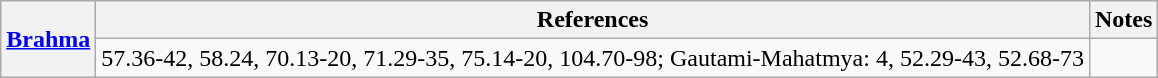<table class="wikitable">
<tr>
<th rowspan="2"><a href='#'>Brahma</a></th>
<th>References</th>
<th>Notes</th>
</tr>
<tr>
<td>57.36-42, 58.24, 70.13-20, 71.29-35, 75.14-20, 104.70-98; Gautami-Mahatmya: 4, 52.29-43, 52.68-73</td>
</tr>
</table>
